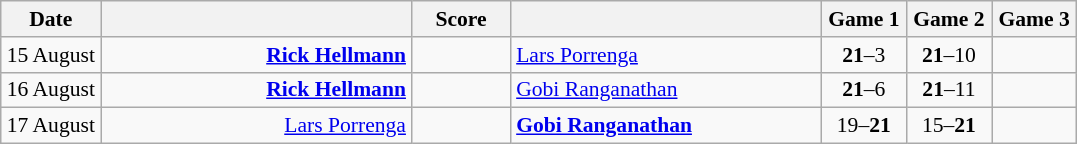<table class="wikitable" style="text-align: center; font-size:90% ">
<tr>
<th width="60">Date</th>
<th align="right" width="200"></th>
<th width="60">Score</th>
<th align="left" width="200"></th>
<th width="50">Game 1</th>
<th width="50">Game 2</th>
<th width="50">Game 3</th>
</tr>
<tr>
<td>15 August</td>
<td align="right"><strong><a href='#'>Rick Hellmann</a> </strong></td>
<td align="center"></td>
<td align="left"> <a href='#'>Lars Porrenga</a></td>
<td><strong>21</strong>–3</td>
<td><strong>21</strong>–10</td>
<td></td>
</tr>
<tr>
<td>16 August</td>
<td align="right"><strong><a href='#'>Rick Hellmann</a> </strong></td>
<td align="center"></td>
<td align="left"> <a href='#'>Gobi Ranganathan</a></td>
<td><strong>21</strong>–6</td>
<td><strong>21</strong>–11</td>
<td></td>
</tr>
<tr>
<td>17 August</td>
<td align="right"><a href='#'>Lars Porrenga</a> </td>
<td align="center"></td>
<td align="left"><strong> <a href='#'>Gobi Ranganathan</a></strong></td>
<td>19–<strong>21</strong></td>
<td>15–<strong>21</strong></td>
<td></td>
</tr>
</table>
